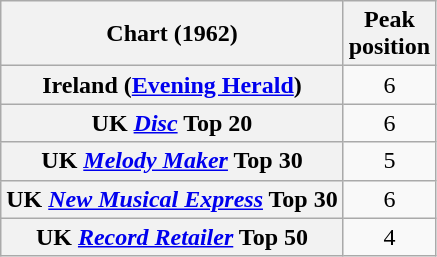<table class="wikitable sortable plainrowheaders" style="text-align:center">
<tr>
<th>Chart (1962)</th>
<th>Peak<br>position</th>
</tr>
<tr>
<th scope="row">Ireland (<a href='#'>Evening Herald</a>)</th>
<td>6</td>
</tr>
<tr>
<th scope="row">UK <em><a href='#'>Disc</a></em> Top 20</th>
<td>6</td>
</tr>
<tr>
<th scope="row">UK <em><a href='#'>Melody Maker</a></em> Top 30</th>
<td>5</td>
</tr>
<tr>
<th scope="row">UK <em><a href='#'>New Musical Express</a></em> Top 30</th>
<td>6</td>
</tr>
<tr>
<th scope="row">UK <em><a href='#'>Record Retailer</a></em> Top 50</th>
<td>4</td>
</tr>
</table>
